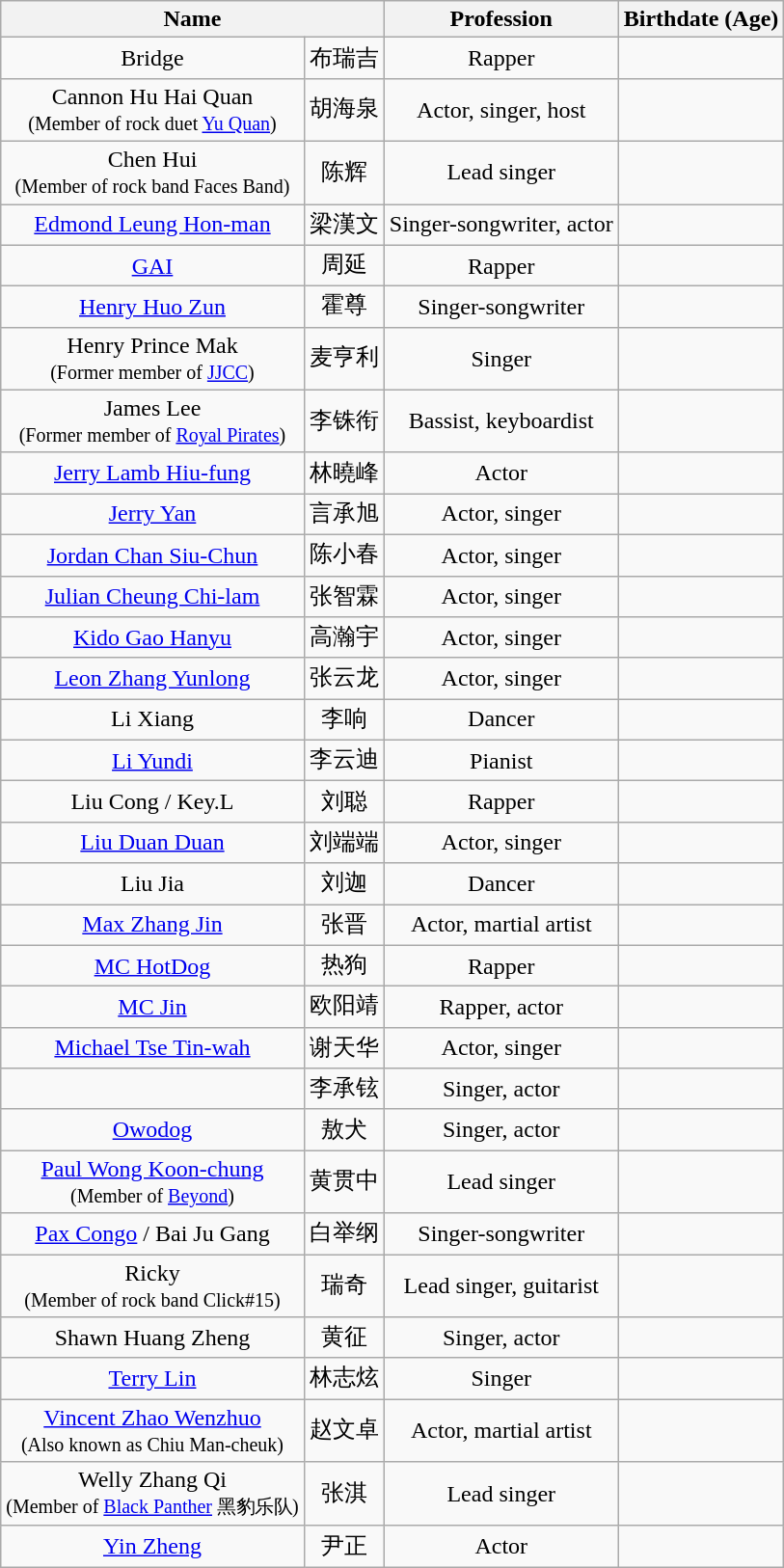<table class="wikitable sortable collapsible" style="text-align:center">
<tr>
<th colspan="2">Name</th>
<th>Profession</th>
<th>Birthdate (Age)</th>
</tr>
<tr>
<td>Bridge</td>
<td>布瑞吉</td>
<td>Rapper</td>
<td></td>
</tr>
<tr>
<td>Cannon Hu Hai Quan<br><small>(Member of rock duet <a href='#'>Yu Quan</a>)</small></td>
<td>胡海泉</td>
<td>Actor, singer, host</td>
<td></td>
</tr>
<tr>
<td>Chen Hui<br><small>(Member of rock band Faces Band)</small></td>
<td>陈辉</td>
<td>Lead singer</td>
<td></td>
</tr>
<tr>
<td><a href='#'>Edmond Leung Hon-man</a></td>
<td>梁漢文</td>
<td>Singer-songwriter, actor</td>
<td></td>
</tr>
<tr>
<td><a href='#'>GAI</a></td>
<td>周延</td>
<td>Rapper</td>
<td></td>
</tr>
<tr>
<td><a href='#'>Henry Huo Zun</a></td>
<td>霍尊</td>
<td>Singer-songwriter</td>
<td></td>
</tr>
<tr>
<td>Henry Prince Mak<br><small>(Former member of <a href='#'>JJCC</a>)</small></td>
<td>麦亨利</td>
<td>Singer</td>
<td></td>
</tr>
<tr>
<td>James Lee<br><small>(Former member of <a href='#'>Royal Pirates</a>)</small></td>
<td>李铢衔</td>
<td>Bassist, keyboardist</td>
<td></td>
</tr>
<tr>
<td><a href='#'>Jerry Lamb Hiu-fung</a></td>
<td>林曉峰</td>
<td>Actor</td>
<td></td>
</tr>
<tr>
<td><a href='#'>Jerry Yan</a></td>
<td>言承旭</td>
<td>Actor, singer</td>
<td></td>
</tr>
<tr>
<td><a href='#'>Jordan Chan Siu-Chun</a></td>
<td>陈小春</td>
<td>Actor, singer</td>
<td></td>
</tr>
<tr>
<td><a href='#'>Julian Cheung Chi-lam</a></td>
<td>张智霖</td>
<td>Actor, singer</td>
<td></td>
</tr>
<tr>
<td><a href='#'>Kido Gao Hanyu</a></td>
<td>高瀚宇</td>
<td>Actor, singer</td>
<td></td>
</tr>
<tr>
<td><a href='#'>Leon Zhang Yunlong</a></td>
<td>张云龙</td>
<td>Actor, singer</td>
<td></td>
</tr>
<tr>
<td>Li Xiang</td>
<td>李响</td>
<td>Dancer</td>
<td></td>
</tr>
<tr>
<td><a href='#'>Li Yundi</a></td>
<td>李云迪</td>
<td>Pianist</td>
<td></td>
</tr>
<tr>
<td>Liu Cong / Key.L</td>
<td>刘聪</td>
<td>Rapper</td>
<td></td>
</tr>
<tr>
<td><a href='#'>Liu Duan Duan</a></td>
<td>刘端端</td>
<td>Actor, singer</td>
<td></td>
</tr>
<tr>
<td>Liu Jia</td>
<td>刘迦</td>
<td>Dancer</td>
<td></td>
</tr>
<tr>
<td><a href='#'>Max Zhang Jin</a></td>
<td>张晋</td>
<td>Actor, martial artist</td>
<td></td>
</tr>
<tr>
<td><a href='#'>MC HotDog</a></td>
<td>热狗</td>
<td>Rapper</td>
<td></td>
</tr>
<tr>
<td><a href='#'>MC Jin</a></td>
<td>欧阳靖</td>
<td>Rapper, actor</td>
<td></td>
</tr>
<tr>
<td><a href='#'>Michael Tse Tin-wah</a></td>
<td>谢天华</td>
<td>Actor, singer</td>
<td></td>
</tr>
<tr>
<td></td>
<td>李承铉</td>
<td>Singer, actor</td>
<td></td>
</tr>
<tr>
<td><a href='#'>Owodog</a></td>
<td>敖犬</td>
<td>Singer, actor</td>
<td></td>
</tr>
<tr>
<td><a href='#'>Paul Wong Koon-chung</a><br><small>(Member of <a href='#'>Beyond</a>)</small></td>
<td>黄贯中</td>
<td>Lead singer</td>
<td></td>
</tr>
<tr>
<td><a href='#'>Pax Congo</a> / Bai Ju Gang</td>
<td>白举纲</td>
<td>Singer-songwriter</td>
<td></td>
</tr>
<tr>
<td>Ricky<br><small>(Member of rock band Click#15)</small></td>
<td>瑞奇</td>
<td>Lead singer, guitarist</td>
<td></td>
</tr>
<tr>
<td>Shawn Huang Zheng</td>
<td>黄征</td>
<td>Singer, actor</td>
<td></td>
</tr>
<tr>
<td><a href='#'>Terry Lin</a></td>
<td>林志炫</td>
<td>Singer</td>
<td></td>
</tr>
<tr>
<td><a href='#'>Vincent Zhao Wenzhuo</a><br><small>(Also known as Chiu Man-cheuk)</small></td>
<td>赵文卓</td>
<td>Actor, martial artist</td>
<td></td>
</tr>
<tr>
<td>Welly Zhang Qi<br><small>(Member of <a href='#'>Black Panther</a> 黑豹乐队)</small></td>
<td>张淇</td>
<td>Lead singer</td>
<td></td>
</tr>
<tr>
<td><a href='#'>Yin Zheng</a></td>
<td>尹正</td>
<td>Actor</td>
<td></td>
</tr>
</table>
